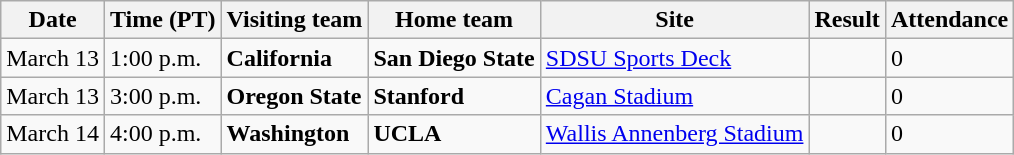<table class="wikitable">
<tr>
<th>Date</th>
<th>Time (PT)</th>
<th>Visiting team</th>
<th>Home team</th>
<th>Site</th>
<th>Result</th>
<th>Attendance</th>
</tr>
<tr>
<td>March 13</td>
<td>1:00 p.m.</td>
<td><strong>California</strong></td>
<td><strong>San Diego State</strong></td>
<td><a href='#'>SDSU Sports Deck</a></td>
<td></td>
<td>0</td>
</tr>
<tr>
<td>March 13</td>
<td>3:00 p.m.</td>
<td><strong>Oregon State</strong></td>
<td><strong>Stanford</strong></td>
<td><a href='#'>Cagan Stadium</a></td>
<td></td>
<td>0</td>
</tr>
<tr>
<td>March 14</td>
<td>4:00 p.m.</td>
<td><strong>Washington</strong></td>
<td><strong>UCLA</strong></td>
<td><a href='#'>Wallis Annenberg Stadium</a></td>
<td></td>
<td>0</td>
</tr>
</table>
